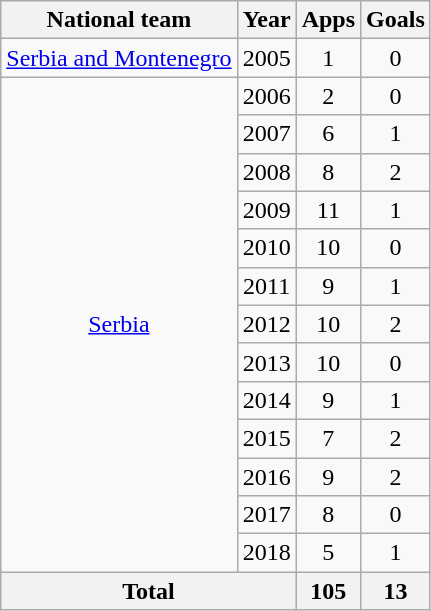<table class="wikitable" style="text-align:center">
<tr>
<th>National team</th>
<th>Year</th>
<th>Apps</th>
<th>Goals</th>
</tr>
<tr>
<td rowspan="1" style="vertical-align:center"><a href='#'>Serbia and Montenegro</a></td>
<td>2005</td>
<td>1</td>
<td>0</td>
</tr>
<tr>
<td rowspan="13" style="vertical-align:center"><a href='#'>Serbia</a></td>
<td>2006</td>
<td>2</td>
<td>0</td>
</tr>
<tr>
<td>2007</td>
<td>6</td>
<td>1</td>
</tr>
<tr>
<td>2008</td>
<td>8</td>
<td>2</td>
</tr>
<tr>
<td>2009</td>
<td>11</td>
<td>1</td>
</tr>
<tr>
<td>2010</td>
<td>10</td>
<td>0</td>
</tr>
<tr>
<td>2011</td>
<td>9</td>
<td>1</td>
</tr>
<tr>
<td>2012</td>
<td>10</td>
<td>2</td>
</tr>
<tr>
<td>2013</td>
<td>10</td>
<td>0</td>
</tr>
<tr>
<td>2014</td>
<td>9</td>
<td>1</td>
</tr>
<tr>
<td>2015</td>
<td>7</td>
<td>2</td>
</tr>
<tr>
<td>2016</td>
<td>9</td>
<td>2</td>
</tr>
<tr>
<td>2017</td>
<td>8</td>
<td>0</td>
</tr>
<tr>
<td>2018</td>
<td>5</td>
<td>1</td>
</tr>
<tr>
<th colspan="2">Total</th>
<th>105</th>
<th>13</th>
</tr>
</table>
